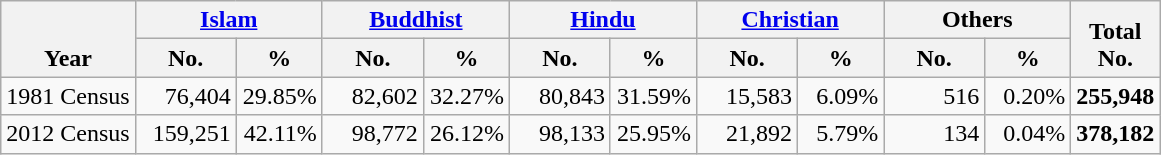<table class="wikitable" border="1" style="text-align:right;">
<tr>
<th style="vertical-align:bottom;" rowspan=2>Year</th>
<th style="vertical-align:bottom;" colspan=2><a href='#'>Islam</a></th>
<th style="vertical-align:bottom;" colspan=2><a href='#'>Buddhist</a></th>
<th style="vertical-align:bottom;" colspan=2><a href='#'>Hindu</a></th>
<th style="vertical-align:bottom;" colspan=2><a href='#'>Christian</a></th>
<th style="vertical-align:bottom;" colspan=2>Others</th>
<th style="vertical-align:bottom;" rowspan=2><strong>Total</strong><br><strong>No.</strong></th>
</tr>
<tr>
<th style="width:60px;">No.</th>
<th style="width:50px;">%</th>
<th style="width:60px;">No.</th>
<th style="width:50px;">%</th>
<th style="width:60px;">No.</th>
<th style="width:50px;">%</th>
<th style="width:60px;">No.</th>
<th style="width:50px;">%</th>
<th style="width:60px;">No.</th>
<th style="width:50px;">%</th>
</tr>
<tr>
<td align=left>1981 Census</td>
<td>76,404</td>
<td>29.85%</td>
<td>82,602</td>
<td>32.27%</td>
<td>80,843</td>
<td>31.59%</td>
<td>15,583</td>
<td>6.09%</td>
<td>516</td>
<td>0.20%</td>
<td><strong>255,948</strong></td>
</tr>
<tr>
<td align=left>2012 Census</td>
<td>159,251</td>
<td>42.11%</td>
<td>98,772</td>
<td>26.12%</td>
<td>98,133</td>
<td>25.95%</td>
<td>21,892</td>
<td>5.79%</td>
<td>134</td>
<td>0.04%</td>
<td><strong>378,182</strong></td>
</tr>
</table>
